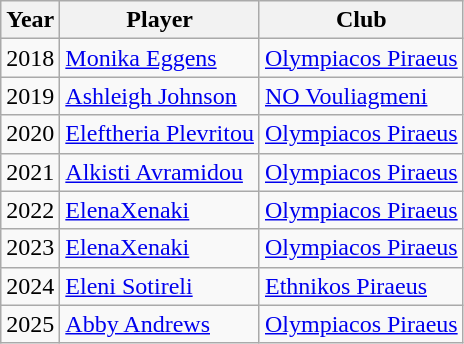<table class="wikitable">
<tr>
<th>Year</th>
<th>Player</th>
<th>Club</th>
</tr>
<tr>
<td>2018</td>
<td><a href='#'>Monika Eggens</a></td>
<td><a href='#'>Olympiacos Piraeus</a></td>
</tr>
<tr>
<td>2019</td>
<td><a href='#'>Ashleigh Johnson</a></td>
<td><a href='#'>NO Vouliagmeni</a></td>
</tr>
<tr>
<td>2020</td>
<td><a href='#'>Eleftheria Plevritou</a></td>
<td><a href='#'>Olympiacos Piraeus</a></td>
</tr>
<tr>
<td>2021</td>
<td><a href='#'>Alkisti Avramidou</a></td>
<td><a href='#'>Olympiacos Piraeus</a></td>
</tr>
<tr>
<td>2022</td>
<td><a href='#'>ElenaXenaki</a></td>
<td><a href='#'>Olympiacos Piraeus</a></td>
</tr>
<tr>
<td>2023</td>
<td><a href='#'>ElenaXenaki</a></td>
<td><a href='#'>Olympiacos Piraeus</a></td>
</tr>
<tr>
<td>2024</td>
<td><a href='#'>Eleni Sotireli</a></td>
<td><a href='#'>Ethnikos Piraeus</a></td>
</tr>
<tr>
<td>2025</td>
<td><a href='#'>Abby Andrews</a></td>
<td><a href='#'>Olympiacos Piraeus</a></td>
</tr>
</table>
